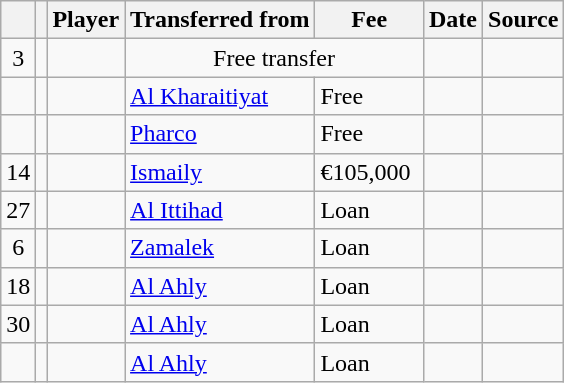<table class="wikitable plainrowheaders sortable">
<tr>
<th></th>
<th></th>
<th scope=col>Player</th>
<th>Transferred from</th>
<th !scope=col; style="width: 65px;">Fee</th>
<th scope=col>Date</th>
<th scope=col>Source</th>
</tr>
<tr>
<td align=center>3</td>
<td align=center></td>
<td></td>
<td colspan="2" style="text-align: center;">Free transfer</td>
<td></td>
<td></td>
</tr>
<tr>
<td align=center></td>
<td align=center></td>
<td></td>
<td> <a href='#'>Al Kharaitiyat</a></td>
<td>Free</td>
<td></td>
<td></td>
</tr>
<tr>
<td align=center></td>
<td align=center></td>
<td></td>
<td> <a href='#'>Pharco</a></td>
<td>Free</td>
<td></td>
<td></td>
</tr>
<tr>
<td align=center>14</td>
<td align=center></td>
<td></td>
<td> <a href='#'>Ismaily</a></td>
<td>€105,000</td>
<td></td>
<td></td>
</tr>
<tr>
<td align=center>27</td>
<td align=center></td>
<td></td>
<td> <a href='#'>Al Ittihad</a></td>
<td>Loan</td>
<td></td>
<td></td>
</tr>
<tr>
<td align=center>6</td>
<td align=center></td>
<td></td>
<td> <a href='#'>Zamalek</a></td>
<td>Loan</td>
<td></td>
<td></td>
</tr>
<tr>
<td align=center>18</td>
<td align=center></td>
<td></td>
<td> <a href='#'>Al Ahly</a></td>
<td>Loan</td>
<td></td>
<td></td>
</tr>
<tr>
<td align=center>30</td>
<td align=center></td>
<td></td>
<td> <a href='#'>Al Ahly</a></td>
<td>Loan</td>
<td></td>
<td></td>
</tr>
<tr>
<td align=center></td>
<td align=center></td>
<td></td>
<td> <a href='#'>Al Ahly</a></td>
<td>Loan</td>
<td></td>
<td></td>
</tr>
</table>
